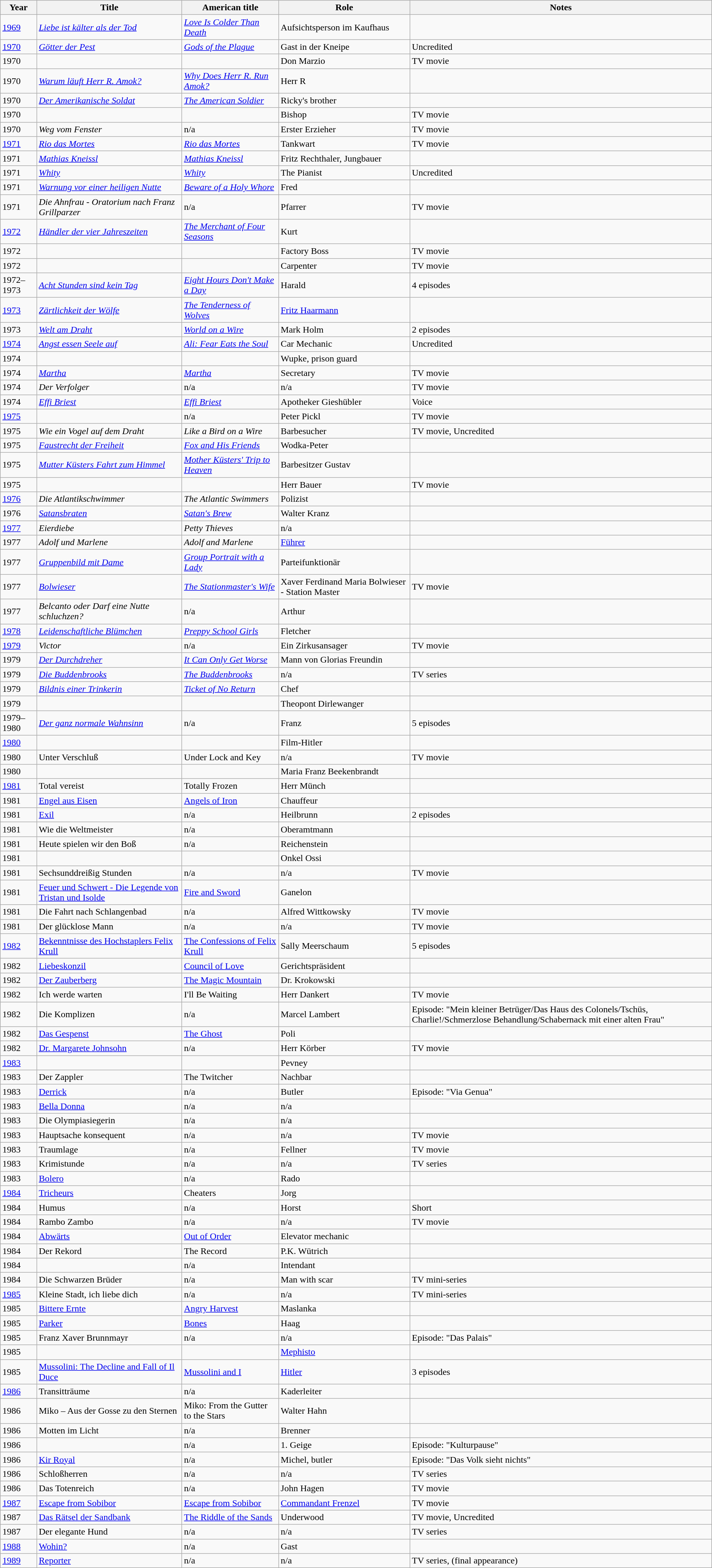<table class="wikitable sortable">
<tr>
<th>Year</th>
<th>Title</th>
<th>American title</th>
<th>Role</th>
<th>Notes</th>
</tr>
<tr>
<td><a href='#'>1969</a></td>
<td><em><a href='#'>Liebe ist kälter als der Tod</a></em></td>
<td><em><a href='#'>Love Is Colder Than Death</a></em></td>
<td>Aufsichtsperson im Kaufhaus</td>
<td></td>
</tr>
<tr>
<td><a href='#'>1970</a></td>
<td><em><a href='#'>Götter der Pest</a></em></td>
<td><em><a href='#'>Gods of the Plague</a></em></td>
<td>Gast in der Kneipe</td>
<td>Uncredited</td>
</tr>
<tr>
<td>1970</td>
<td><em></em></td>
<td><em></em></td>
<td>Don Marzio</td>
<td>TV movie</td>
</tr>
<tr>
<td>1970</td>
<td><em><a href='#'>Warum läuft Herr R. Amok?</a></em></td>
<td><em><a href='#'>Why Does Herr R. Run Amok?</a></em></td>
<td>Herr R</td>
<td></td>
</tr>
<tr>
<td>1970</td>
<td><em><a href='#'>Der Amerikanische Soldat</a></em></td>
<td><em><a href='#'>The American Soldier</a></em></td>
<td>Ricky's brother</td>
<td></td>
</tr>
<tr>
<td>1970</td>
<td><em></em></td>
<td><em></em></td>
<td>Bishop</td>
<td>TV movie</td>
</tr>
<tr>
<td>1970</td>
<td><em>Weg vom Fenster</em></td>
<td>n/a</td>
<td>Erster Erzieher</td>
<td>TV movie</td>
</tr>
<tr>
<td><a href='#'>1971</a></td>
<td><em><a href='#'>Rio das Mortes</a></em></td>
<td><em><a href='#'>Rio das Mortes</a></em></td>
<td>Tankwart</td>
<td>TV movie</td>
</tr>
<tr>
<td>1971</td>
<td><em><a href='#'>Mathias Kneissl</a></em></td>
<td><em><a href='#'>Mathias Kneissl</a></em></td>
<td>Fritz Rechthaler, Jungbauer</td>
<td></td>
</tr>
<tr>
<td>1971</td>
<td><em><a href='#'>Whity</a></em></td>
<td><em><a href='#'>Whity</a></em></td>
<td>The Pianist</td>
<td>Uncredited</td>
</tr>
<tr>
<td>1971</td>
<td><em><a href='#'>Warnung vor einer heiligen Nutte</a></em></td>
<td><em><a href='#'>Beware of a Holy Whore</a></em></td>
<td>Fred</td>
<td></td>
</tr>
<tr>
<td>1971</td>
<td><em>Die Ahnfrau - Oratorium nach Franz Grillparzer</em></td>
<td>n/a</td>
<td>Pfarrer</td>
<td>TV movie</td>
</tr>
<tr>
<td><a href='#'>1972</a></td>
<td><em><a href='#'>Händler der vier Jahreszeiten</a></em></td>
<td><em><a href='#'>The Merchant of Four Seasons</a></em></td>
<td>Kurt</td>
<td></td>
</tr>
<tr>
<td>1972</td>
<td><em></em></td>
<td><em></em></td>
<td>Factory Boss</td>
<td>TV movie</td>
</tr>
<tr>
<td>1972</td>
<td><em></em></td>
<td><em></em></td>
<td>Carpenter</td>
<td>TV movie</td>
</tr>
<tr>
<td>1972–1973</td>
<td><em><a href='#'>Acht Stunden sind kein Tag</a></em></td>
<td><em><a href='#'>Eight Hours Don't Make a Day</a></em></td>
<td>Harald</td>
<td>4 episodes</td>
</tr>
<tr>
<td><a href='#'>1973</a></td>
<td><em><a href='#'>Zärtlichkeit der Wölfe</a></em></td>
<td><em><a href='#'>The Tenderness of Wolves</a></em></td>
<td><a href='#'>Fritz Haarmann</a></td>
<td></td>
</tr>
<tr>
<td>1973</td>
<td><em><a href='#'>Welt am Draht</a></em></td>
<td><em><a href='#'>World on a Wire</a></em></td>
<td>Mark Holm</td>
<td>2 episodes</td>
</tr>
<tr>
<td><a href='#'>1974</a></td>
<td><em><a href='#'>Angst essen Seele auf</a></em></td>
<td><em><a href='#'>Ali: Fear Eats the Soul</a></em></td>
<td>Car Mechanic</td>
<td>Uncredited</td>
</tr>
<tr>
<td>1974</td>
<td><em></em></td>
<td><em></em></td>
<td>Wupke, prison guard</td>
<td></td>
</tr>
<tr>
<td>1974</td>
<td><em><a href='#'>Martha</a></em></td>
<td><em><a href='#'>Martha</a></em></td>
<td>Secretary</td>
<td>TV movie</td>
</tr>
<tr>
<td>1974</td>
<td><em>Der Verfolger</em></td>
<td>n/a</td>
<td>n/a</td>
<td>TV movie</td>
</tr>
<tr>
<td>1974</td>
<td><em><a href='#'>Effi Briest</a></em></td>
<td><em><a href='#'>Effi Briest</a></em></td>
<td>Apotheker Gieshübler</td>
<td>Voice</td>
</tr>
<tr>
<td><a href='#'>1975</a></td>
<td><em></em></td>
<td>n/a</td>
<td>Peter Pickl</td>
<td>TV movie</td>
</tr>
<tr>
<td>1975</td>
<td><em>Wie ein Vogel auf dem Draht</em></td>
<td><em>Like a Bird on a Wire</em></td>
<td>Barbesucher</td>
<td>TV movie, Uncredited</td>
</tr>
<tr>
<td>1975</td>
<td><em><a href='#'>Faustrecht der Freiheit</a></em></td>
<td><em><a href='#'>Fox and His Friends</a></em></td>
<td>Wodka-Peter</td>
<td></td>
</tr>
<tr>
<td>1975</td>
<td><em><a href='#'>Mutter Küsters Fahrt zum Himmel</a></em></td>
<td><em><a href='#'>Mother Küsters' Trip to Heaven</a></em></td>
<td>Barbesitzer Gustav</td>
<td></td>
</tr>
<tr>
<td>1975</td>
<td><em></em></td>
<td><em></em></td>
<td>Herr Bauer</td>
<td>TV movie</td>
</tr>
<tr>
<td><a href='#'>1976</a></td>
<td><em>Die Atlantikschwimmer</em></td>
<td><em>The Atlantic Swimmers</em></td>
<td>Polizist</td>
<td></td>
</tr>
<tr>
<td>1976</td>
<td><em><a href='#'>Satansbraten</a></em></td>
<td><em><a href='#'>Satan's Brew</a></em></td>
<td>Walter Kranz</td>
<td></td>
</tr>
<tr>
<td><a href='#'>1977</a></td>
<td><em>Eierdiebe</em></td>
<td><em>Petty Thieves</em></td>
<td>n/a</td>
<td></td>
</tr>
<tr>
<td>1977</td>
<td><em>Adolf und Marlene</em></td>
<td><em>Adolf and Marlene</em></td>
<td><a href='#'>Führer</a></td>
<td></td>
</tr>
<tr>
<td>1977</td>
<td><em><a href='#'>Gruppenbild mit Dame</a></em></td>
<td><em><a href='#'>Group Portrait with a Lady</a></em></td>
<td>Parteifunktionär</td>
<td></td>
</tr>
<tr>
<td>1977</td>
<td><em><a href='#'>Bolwieser</a></em></td>
<td><em><a href='#'>The Stationmaster's Wife</a></em></td>
<td>Xaver Ferdinand Maria Bolwieser - Station Master</td>
<td>TV movie</td>
</tr>
<tr>
<td>1977</td>
<td><em>Belcanto oder Darf eine Nutte schluchzen?</em></td>
<td>n/a</td>
<td>Arthur</td>
<td></td>
</tr>
<tr>
<td><a href='#'>1978</a></td>
<td><em><a href='#'>Leidenschaftliche Blümchen</a></em></td>
<td><em><a href='#'>Preppy School Girls</a></em></td>
<td>Fletcher</td>
<td></td>
</tr>
<tr>
<td><a href='#'>1979</a></td>
<td><em>Victor</em></td>
<td>n/a</td>
<td>Ein Zirkusansager</td>
<td>TV movie</td>
</tr>
<tr>
<td>1979</td>
<td><em><a href='#'>Der Durchdreher</a></em></td>
<td><em><a href='#'>It Can Only Get Worse</a></em></td>
<td>Mann von Glorias Freundin</td>
<td></td>
</tr>
<tr>
<td>1979</td>
<td><em><a href='#'>Die Buddenbrooks</a></em></td>
<td><em><a href='#'>The Buddenbrooks</a></em></td>
<td>n/a</td>
<td>TV series</td>
</tr>
<tr>
<td>1979</td>
<td><em><a href='#'>Bildnis einer Trinkerin</a></em></td>
<td><em><a href='#'>Ticket of No Return</a></em></td>
<td>Chef</td>
<td></td>
</tr>
<tr>
<td>1979</td>
<td><em></em></td>
<td><em></em></td>
<td>Theopont Dirlewanger</td>
<td></td>
</tr>
<tr>
<td>1979–1980</td>
<td><em><a href='#'>Der ganz normale Wahnsinn</a></em></td>
<td>n/a</td>
<td>Franz</td>
<td>5 episodes</td>
</tr>
<tr>
<td><a href='#'>1980</a></td>
<td><em></em></td>
<td><em></td>
<td>Film-Hitler</td>
<td></td>
</tr>
<tr>
<td>1980</td>
<td></em>Unter Verschluß<em></td>
<td></em>Under Lock and Key<em></td>
<td>n/a</td>
<td>TV movie</td>
</tr>
<tr>
<td>1980</td>
<td></em><em></td>
<td></td>
<td>Maria Franz Beekenbrandt</td>
<td></td>
</tr>
<tr>
<td><a href='#'>1981</a></td>
<td></em>Total vereist<em></td>
<td></em>Totally Frozen<em></td>
<td>Herr Münch</td>
<td></td>
</tr>
<tr>
<td>1981</td>
<td></em><a href='#'>Engel aus Eisen</a><em></td>
<td></em><a href='#'>Angels of Iron</a><em></td>
<td>Chauffeur</td>
<td></td>
</tr>
<tr>
<td>1981</td>
<td></em><a href='#'>Exil</a><em></td>
<td>n/a</td>
<td>Heilbrunn</td>
<td>2 episodes</td>
</tr>
<tr>
<td>1981</td>
<td></em>Wie die Weltmeister<em></td>
<td>n/a</td>
<td>Oberamtmann</td>
<td></td>
</tr>
<tr>
<td>1981</td>
<td></em>Heute spielen wir den Boß<em></td>
<td>n/a</td>
<td>Reichenstein</td>
<td></td>
</tr>
<tr>
<td>1981</td>
<td></em><em></td>
<td></em><em></td>
<td>Onkel Ossi</td>
<td></td>
</tr>
<tr>
<td>1981</td>
<td></em>Sechsunddreißig Stunden<em></td>
<td>n/a</td>
<td>n/a</td>
<td>TV movie</td>
</tr>
<tr>
<td>1981</td>
<td></em><a href='#'>Feuer und Schwert - Die Legende von Tristan und Isolde</a><em></td>
<td></em><a href='#'>Fire and Sword</a><em></td>
<td>Ganelon</td>
<td></td>
</tr>
<tr>
<td>1981</td>
<td></em>Die Fahrt nach Schlangenbad<em></td>
<td>n/a</td>
<td>Alfred Wittkowsky</td>
<td>TV movie</td>
</tr>
<tr>
<td>1981</td>
<td></em>Der glücklose Mann<em></td>
<td>n/a</td>
<td>n/a</td>
<td>TV movie</td>
</tr>
<tr>
<td><a href='#'>1982</a></td>
<td></em><a href='#'>Bekenntnisse des Hochstaplers Felix Krull</a><em></td>
<td></em><a href='#'>The Confessions of Felix Krull</a><em></td>
<td>Sally Meerschaum</td>
<td>5 episodes</td>
</tr>
<tr>
<td>1982</td>
<td></em><a href='#'>Liebeskonzil</a><em></td>
<td></em><a href='#'>Council of Love</a><em></td>
<td>Gerichtspräsident</td>
<td></td>
</tr>
<tr>
<td>1982</td>
<td></em><a href='#'>Der Zauberberg</a><em></td>
<td></em><a href='#'>The Magic Mountain</a><em></td>
<td>Dr. Krokowski</td>
<td></td>
</tr>
<tr>
<td>1982</td>
<td></em>Ich werde warten<em></td>
<td></em>I'll Be Waiting<em></td>
<td>Herr Dankert</td>
<td>TV movie</td>
</tr>
<tr>
<td>1982</td>
<td></em>Die Komplizen<em></td>
<td>n/a</td>
<td>Marcel Lambert</td>
<td>Episode: "Mein kleiner Betrüger/Das Haus des Colonels/Tschüs, Charlie!/Schmerzlose Behandlung/Schabernack mit einer alten Frau"</td>
</tr>
<tr>
<td>1982</td>
<td></em><a href='#'>Das Gespenst</a><em></td>
<td></em><a href='#'>The Ghost</a><em></td>
<td>Poli</td>
<td></td>
</tr>
<tr>
<td>1982</td>
<td></em><a href='#'>Dr. Margarete Johnsohn</a><em></td>
<td>n/a</td>
<td>Herr Körber</td>
<td>TV movie</td>
</tr>
<tr>
<td><a href='#'>1983</a></td>
<td></em><em></td>
<td></em><em></td>
<td>Pevney</td>
<td></td>
</tr>
<tr>
<td>1983</td>
<td></em>Der Zappler<em></td>
<td></em>The Twitcher<em></td>
<td>Nachbar</td>
<td></td>
</tr>
<tr>
<td>1983</td>
<td></em><a href='#'>Derrick</a><em></td>
<td>n/a</td>
<td>Butler</td>
<td>Episode: "Via Genua"</td>
</tr>
<tr>
<td>1983</td>
<td></em><a href='#'>Bella Donna</a><em></td>
<td>n/a</td>
<td>n/a</td>
<td></td>
</tr>
<tr>
<td>1983</td>
<td></em>Die Olympiasiegerin<em></td>
<td>n/a</td>
<td>n/a</td>
<td></td>
</tr>
<tr>
<td>1983</td>
<td></em>Hauptsache konsequent<em></td>
<td>n/a</td>
<td>n/a</td>
<td>TV movie</td>
</tr>
<tr>
<td>1983</td>
<td></em>Traumlage<em></td>
<td>n/a</td>
<td>Fellner</td>
<td>TV movie</td>
</tr>
<tr>
<td>1983</td>
<td></em>Krimistunde<em></td>
<td>n/a</td>
<td>n/a</td>
<td>TV series</td>
</tr>
<tr>
<td>1983</td>
<td></em><a href='#'>Bolero</a><em></td>
<td>n/a</td>
<td>Rado</td>
<td></td>
</tr>
<tr>
<td><a href='#'>1984</a></td>
<td></em><a href='#'>Tricheurs</a><em></td>
<td></em>Cheaters<em></td>
<td>Jorg</td>
<td></td>
</tr>
<tr>
<td>1984</td>
<td></em>Humus<em></td>
<td>n/a</td>
<td>Horst</td>
<td>Short</td>
</tr>
<tr>
<td>1984</td>
<td></em>Rambo Zambo<em></td>
<td>n/a</td>
<td>n/a</td>
<td>TV movie</td>
</tr>
<tr>
<td>1984</td>
<td></em><a href='#'>Abwärts</a><em></td>
<td></em><a href='#'>Out of Order</a><em></td>
<td>Elevator mechanic</td>
<td></td>
</tr>
<tr>
<td>1984</td>
<td></em>Der Rekord<em></td>
<td></em>The Record<em></td>
<td>P.K. Wütrich</td>
<td></td>
</tr>
<tr>
<td>1984</td>
<td></em><em></td>
<td>n/a</td>
<td>Intendant</td>
<td></td>
</tr>
<tr>
<td>1984</td>
<td></em>Die Schwarzen Brüder<em></td>
<td>n/a</td>
<td>Man with scar</td>
<td>TV mini-series</td>
</tr>
<tr>
<td><a href='#'>1985</a></td>
<td></em>Kleine Stadt, ich liebe dich<em></td>
<td>n/a</td>
<td>n/a</td>
<td>TV mini-series</td>
</tr>
<tr>
<td>1985</td>
<td></em><a href='#'>Bittere Ernte</a><em></td>
<td></em><a href='#'>Angry Harvest</a><em></td>
<td>Maslanka</td>
<td></td>
</tr>
<tr>
<td>1985</td>
<td></em><a href='#'>Parker</a><em></td>
<td></em><a href='#'>Bones</a><em></td>
<td>Haag</td>
<td></td>
</tr>
<tr>
<td>1985</td>
<td></em>Franz Xaver Brunnmayr<em></td>
<td>n/a</td>
<td>n/a</td>
<td>Episode: "Das Palais"</td>
</tr>
<tr>
<td>1985</td>
<td></em><em></td>
<td></em><em></td>
<td><a href='#'>Mephisto</a></td>
<td></td>
</tr>
<tr>
<td>1985</td>
<td></em><a href='#'>Mussolini: The Decline and Fall of Il Duce</a><em></td>
<td></em><a href='#'>Mussolini and I</a><em></td>
<td><a href='#'>Hitler</a></td>
<td>3 episodes</td>
</tr>
<tr>
<td><a href='#'>1986</a></td>
<td></em>Transitträume<em></td>
<td>n/a</td>
<td>Kaderleiter</td>
<td></td>
</tr>
<tr>
<td>1986</td>
<td></em>Miko – Aus der Gosse zu den Sternen<em></td>
<td></em>Miko: From the Gutter to the Stars<em></td>
<td>Walter Hahn</td>
<td></td>
</tr>
<tr>
<td>1986</td>
<td></em>Motten im Licht<em></td>
<td>n/a</td>
<td>Brenner</td>
<td></td>
</tr>
<tr>
<td>1986</td>
<td></em><em></td>
<td>n/a</td>
<td>1. Geige</td>
<td>Episode: "Kulturpause"</td>
</tr>
<tr>
<td>1986</td>
<td></em><a href='#'>Kir Royal</a><em></td>
<td>n/a</td>
<td>Michel, butler</td>
<td>Episode: "Das Volk sieht nichts"</td>
</tr>
<tr>
<td>1986</td>
<td></em>Schloßherren<em></td>
<td>n/a</td>
<td>n/a</td>
<td>TV series</td>
</tr>
<tr>
<td>1986</td>
<td></em>Das Totenreich<em></td>
<td>n/a</td>
<td>John Hagen</td>
<td>TV movie</td>
</tr>
<tr>
<td><a href='#'>1987</a></td>
<td></em><a href='#'>Escape from Sobibor</a><em></td>
<td></em><a href='#'>Escape from Sobibor</a><em></td>
<td><a href='#'>Commandant Frenzel</a></td>
<td>TV movie</td>
</tr>
<tr>
<td>1987</td>
<td></em><a href='#'>Das Rätsel der Sandbank</a><em></td>
<td></em><a href='#'>The Riddle of the Sands</a><em></td>
<td>Underwood</td>
<td>TV movie, Uncredited</td>
</tr>
<tr>
<td>1987</td>
<td></em>Der elegante Hund<em></td>
<td>n/a</td>
<td>n/a</td>
<td>TV series</td>
</tr>
<tr>
<td><a href='#'>1988</a></td>
<td></em><a href='#'>Wohin?</a><em></td>
<td>n/a</td>
<td>Gast</td>
<td></td>
</tr>
<tr>
<td><a href='#'>1989</a></td>
<td></em><a href='#'>Reporter</a><em></td>
<td>n/a</td>
<td>n/a</td>
<td>TV series, (final appearance)</td>
</tr>
</table>
